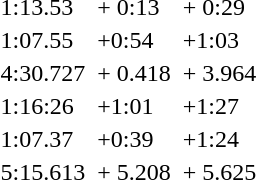<table>
<tr>
<td></td>
<td></td>
<td>1:13.53</td>
<td></td>
<td>+ 0:13</td>
<td></td>
<td>+ 0:29</td>
</tr>
<tr>
<td></td>
<td></td>
<td>1:07.55</td>
<td></td>
<td>+0:54</td>
<td></td>
<td>+1:03</td>
</tr>
<tr>
<td></td>
<td></td>
<td>4:30.727</td>
<td></td>
<td>+ 0.418</td>
<td></td>
<td>+ 3.964</td>
</tr>
<tr>
<td></td>
<td></td>
<td>1:16:26</td>
<td></td>
<td>+1:01</td>
<td></td>
<td>+1:27</td>
</tr>
<tr>
<td></td>
<td></td>
<td>1:07.37</td>
<td></td>
<td>+0:39</td>
<td></td>
<td>+1:24</td>
</tr>
<tr>
<td></td>
<td></td>
<td>5:15.613</td>
<td></td>
<td>+ 5.208</td>
<td></td>
<td>+ 5.625</td>
</tr>
</table>
